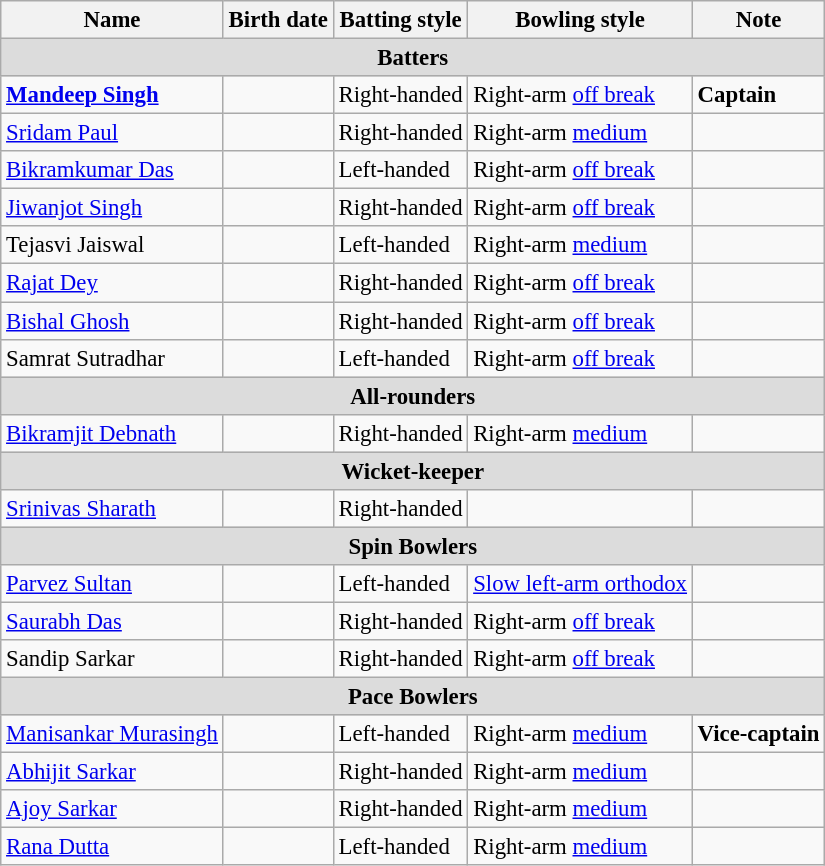<table class="wikitable" style="font-size:95%">
<tr>
<th text-align:center;">Name</th>
<th text-align:center;">Birth date</th>
<th text-align:center;">Batting style</th>
<th text-align:center;">Bowling style</th>
<th text-align:center;">Note</th>
</tr>
<tr>
<th colspan="6" style="background:#dcdcdc; text-align:center;">Batters</th>
</tr>
<tr>
<td><strong><a href='#'>Mandeep Singh</a></strong></td>
<td></td>
<td>Right-handed</td>
<td>Right-arm <a href='#'>off break</a></td>
<td><strong>Captain</strong></td>
</tr>
<tr>
<td><a href='#'>Sridam Paul</a></td>
<td></td>
<td>Right-handed</td>
<td>Right-arm <a href='#'>medium</a></td>
<td></td>
</tr>
<tr>
<td><a href='#'>Bikramkumar Das</a></td>
<td></td>
<td>Left-handed</td>
<td>Right-arm <a href='#'>off break</a></td>
<td></td>
</tr>
<tr>
<td><a href='#'>Jiwanjot Singh</a></td>
<td></td>
<td>Right-handed</td>
<td>Right-arm <a href='#'>off break</a></td>
<td></td>
</tr>
<tr>
<td>Tejasvi Jaiswal</td>
<td></td>
<td>Left-handed</td>
<td>Right-arm <a href='#'>medium</a></td>
<td></td>
</tr>
<tr>
<td><a href='#'>Rajat Dey</a></td>
<td></td>
<td>Right-handed</td>
<td>Right-arm <a href='#'>off break</a></td>
<td></td>
</tr>
<tr>
<td><a href='#'>Bishal Ghosh</a></td>
<td></td>
<td>Right-handed</td>
<td>Right-arm <a href='#'>off break</a></td>
<td></td>
</tr>
<tr>
<td>Samrat Sutradhar</td>
<td></td>
<td>Left-handed</td>
<td>Right-arm <a href='#'>off break</a></td>
<td></td>
</tr>
<tr>
<th colspan="6" style="background:#dcdcdc; text-align:center;">All-rounders</th>
</tr>
<tr>
<td><a href='#'>Bikramjit Debnath</a></td>
<td></td>
<td>Right-handed</td>
<td>Right-arm <a href='#'>medium</a></td>
<td></td>
</tr>
<tr>
<th colspan="6" style="background:#dcdcdc; text-align:center;">Wicket-keeper</th>
</tr>
<tr>
<td><a href='#'>Srinivas Sharath</a></td>
<td></td>
<td>Right-handed</td>
<td></td>
<td></td>
</tr>
<tr>
<th colspan="6" style="background:#dcdcdc; text-align:center;">Spin Bowlers</th>
</tr>
<tr>
<td><a href='#'>Parvez Sultan</a></td>
<td></td>
<td>Left-handed</td>
<td><a href='#'>Slow left-arm orthodox</a></td>
<td></td>
</tr>
<tr>
<td><a href='#'>Saurabh Das</a></td>
<td></td>
<td>Right-handed</td>
<td>Right-arm <a href='#'>off break</a></td>
<td></td>
</tr>
<tr>
<td>Sandip Sarkar</td>
<td></td>
<td>Right-handed</td>
<td>Right-arm <a href='#'>off break</a></td>
<td></td>
</tr>
<tr>
<th colspan="6" style="background:#dcdcdc; text-align:center;">Pace Bowlers</th>
</tr>
<tr>
<td><a href='#'>Manisankar Murasingh</a></td>
<td></td>
<td>Left-handed</td>
<td>Right-arm <a href='#'>medium</a></td>
<td><strong>Vice-captain</strong></td>
</tr>
<tr>
<td><a href='#'>Abhijit Sarkar</a></td>
<td></td>
<td>Right-handed</td>
<td>Right-arm <a href='#'>medium</a></td>
<td></td>
</tr>
<tr>
<td><a href='#'>Ajoy Sarkar</a></td>
<td></td>
<td>Right-handed</td>
<td>Right-arm <a href='#'>medium</a></td>
<td></td>
</tr>
<tr>
<td><a href='#'>Rana Dutta</a></td>
<td></td>
<td>Left-handed</td>
<td>Right-arm <a href='#'>medium</a></td>
<td></td>
</tr>
</table>
